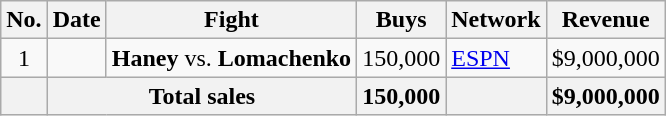<table class="wikitable sortable">
<tr>
<th>No.</th>
<th>Date</th>
<th>Fight</th>
<th>Buys</th>
<th>Network</th>
<th>Revenue</th>
</tr>
<tr>
<td align=center>1</td>
<td></td>
<td><strong>Haney</strong> vs. <strong>Lomachenko</strong></td>
<td>150,000</td>
<td><a href='#'>ESPN</a></td>
<td>$9,000,000</td>
</tr>
<tr>
<th></th>
<th colspan="2">Total sales</th>
<th>150,000</th>
<th></th>
<th>$9,000,000</th>
</tr>
</table>
